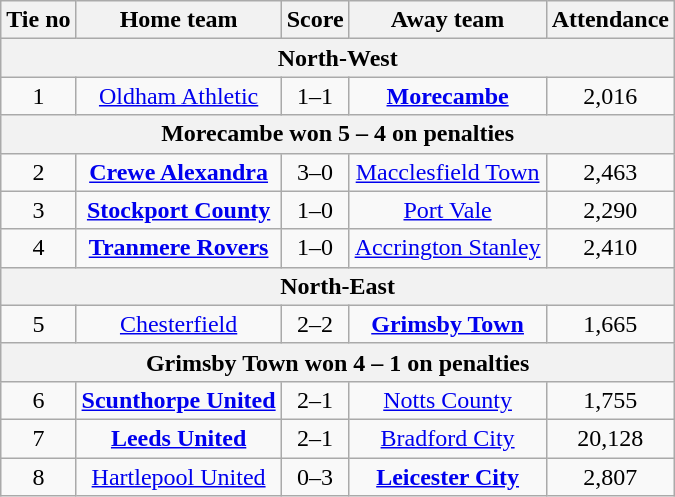<table class="wikitable" style="text-align: center">
<tr>
<th>Tie no</th>
<th>Home team</th>
<th>Score</th>
<th>Away team</th>
<th>Attendance</th>
</tr>
<tr>
<th colspan=5>North-West</th>
</tr>
<tr>
<td>1</td>
<td><a href='#'>Oldham Athletic</a></td>
<td>1–1</td>
<td><strong><a href='#'>Morecambe</a></strong></td>
<td>2,016</td>
</tr>
<tr>
<th colspan="5">Morecambe won 5 – 4 on penalties</th>
</tr>
<tr>
<td>2</td>
<td><strong><a href='#'>Crewe Alexandra</a></strong></td>
<td>3–0</td>
<td><a href='#'>Macclesfield Town</a></td>
<td>2,463</td>
</tr>
<tr>
<td>3</td>
<td><strong><a href='#'>Stockport County</a></strong></td>
<td>1–0</td>
<td><a href='#'>Port Vale</a></td>
<td>2,290</td>
</tr>
<tr>
<td>4</td>
<td><strong><a href='#'>Tranmere Rovers</a></strong></td>
<td>1–0</td>
<td><a href='#'>Accrington Stanley</a></td>
<td>2,410</td>
</tr>
<tr>
<th colspan=5>North-East</th>
</tr>
<tr>
<td>5</td>
<td><a href='#'>Chesterfield</a></td>
<td>2–2</td>
<td><strong><a href='#'>Grimsby Town</a></strong></td>
<td>1,665</td>
</tr>
<tr>
<th colspan="5">Grimsby Town won 4 – 1 on penalties</th>
</tr>
<tr>
<td>6</td>
<td><strong><a href='#'>Scunthorpe United</a></strong></td>
<td>2–1</td>
<td><a href='#'>Notts County</a></td>
<td>1,755</td>
</tr>
<tr>
<td>7</td>
<td><strong><a href='#'>Leeds United</a></strong></td>
<td>2–1</td>
<td><a href='#'>Bradford City</a></td>
<td>20,128</td>
</tr>
<tr>
<td>8</td>
<td><a href='#'>Hartlepool United</a></td>
<td>0–3</td>
<td><strong><a href='#'>Leicester City</a></strong></td>
<td>2,807</td>
</tr>
</table>
